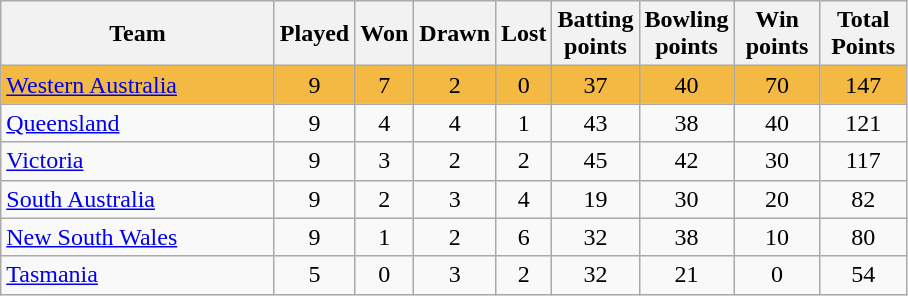<table class="wikitable" style="text-align:center;">
<tr>
<th width=175>Team</th>
<th style="width:30px;" abbr="Played">Played</th>
<th style="width:30px;" abbr="Won">Won</th>
<th style="width:30px;" abbr="Drawn">Drawn</th>
<th style="width:30px;" abbr="Lost">Lost</th>
<th style="width:50px;" abbr="Ba Pts">Batting points</th>
<th style="width:50px;" abbr="Bo Pts">Bowling points</th>
<th style="width:50px;" abbr="Win Pts">Win points</th>
<th style="width:50px;" abbr="Points">Total Points</th>
</tr>
<tr style="background:#f4b942;">
<td style="text-align:left;"><a href='#'>Western Australia</a></td>
<td>9</td>
<td>7</td>
<td>2</td>
<td>0</td>
<td>37</td>
<td>40</td>
<td>70</td>
<td>147</td>
</tr>
<tr>
<td style="text-align:left;"><a href='#'>Queensland</a></td>
<td>9</td>
<td>4</td>
<td>4</td>
<td>1</td>
<td>43</td>
<td>38</td>
<td>40</td>
<td>121</td>
</tr>
<tr>
<td style="text-align:left;"><a href='#'>Victoria</a></td>
<td>9</td>
<td>3</td>
<td>2</td>
<td>2</td>
<td>45</td>
<td>42</td>
<td>30</td>
<td>117</td>
</tr>
<tr>
<td style="text-align:left;"><a href='#'>South Australia</a></td>
<td>9</td>
<td>2</td>
<td>3</td>
<td>4</td>
<td>19</td>
<td>30</td>
<td>20</td>
<td>82</td>
</tr>
<tr>
<td style="text-align:left;"><a href='#'>New South Wales</a></td>
<td>9</td>
<td>1</td>
<td>2</td>
<td>6</td>
<td>32</td>
<td>38</td>
<td>10</td>
<td>80</td>
</tr>
<tr>
<td style="text-align:left;"><a href='#'>Tasmania</a></td>
<td>5</td>
<td>0</td>
<td>3</td>
<td>2</td>
<td>32</td>
<td>21</td>
<td>0</td>
<td>54</td>
</tr>
</table>
